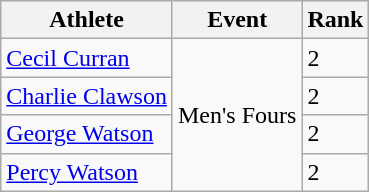<table class="wikitable">
<tr>
<th>Athlete</th>
<th>Event</th>
<th>Rank</th>
</tr>
<tr>
<td><a href='#'>Cecil Curran</a></td>
<td rowspan="4">Men's Fours</td>
<td>2</td>
</tr>
<tr>
<td><a href='#'>Charlie Clawson</a></td>
<td>2</td>
</tr>
<tr>
<td><a href='#'>George Watson</a></td>
<td>2</td>
</tr>
<tr>
<td><a href='#'>Percy Watson</a></td>
<td>2</td>
</tr>
</table>
